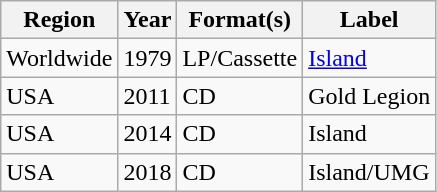<table class="wikitable">
<tr>
<th align="center">Region</th>
<th align="center">Year</th>
<th align="center">Format(s)</th>
<th align="center">Label</th>
</tr>
<tr>
<td align="left">Worldwide</td>
<td align="left">1979</td>
<td align="left">LP/Cassette</td>
<td align="left"><a href='#'>Island</a></td>
</tr>
<tr>
<td align="left">USA</td>
<td align="left">2011</td>
<td align="left">CD</td>
<td align="left">Gold Legion</td>
</tr>
<tr>
<td align="left">USA</td>
<td align="left">2014</td>
<td align="left">CD</td>
<td align="left">Island</td>
</tr>
<tr>
<td align="left">USA</td>
<td align="left">2018</td>
<td align="left">CD</td>
<td align="left">Island/UMG</td>
</tr>
</table>
